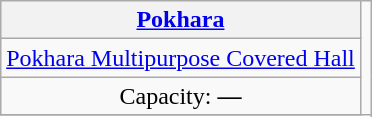<table class="wikitable" style="text-align:center; margin:0.2em auto;">
<tr>
<th><a href='#'>Pokhara</a></th>
<td rowspan="4"></td>
</tr>
<tr>
<td><a href='#'>Pokhara Multipurpose Covered Hall</a></td>
</tr>
<tr>
<td>Capacity: <strong>—</strong></td>
</tr>
<tr>
</tr>
</table>
